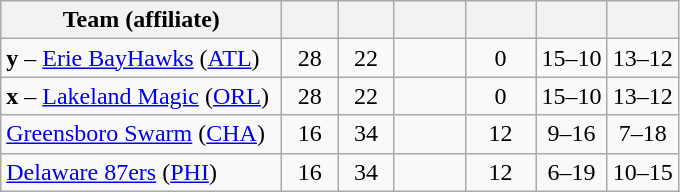<table class="wikitable" style="text-align:center">
<tr>
<th style="width:180px">Team (affiliate)</th>
<th style="width:30px"></th>
<th style="width:30px"></th>
<th style="width:40px"></th>
<th style="width:40px"></th>
<th style="width:40px"></th>
<th style="width:40px"></th>
</tr>
<tr>
<td align=left><strong>y</strong> – <a href='#'>Erie BayHawks</a> (<a href='#'>ATL</a>)</td>
<td>28</td>
<td>22</td>
<td></td>
<td>0</td>
<td>15–10</td>
<td>13–12</td>
</tr>
<tr>
<td align=left><strong>x</strong> – <a href='#'>Lakeland Magic</a> (<a href='#'>ORL</a>)</td>
<td>28</td>
<td>22</td>
<td></td>
<td>0</td>
<td>15–10</td>
<td>13–12</td>
</tr>
<tr>
<td align=left><a href='#'>Greensboro Swarm</a> (<a href='#'>CHA</a>)</td>
<td>16</td>
<td>34</td>
<td></td>
<td>12</td>
<td>9–16</td>
<td>7–18</td>
</tr>
<tr>
<td align=left><a href='#'>Delaware 87ers</a> (<a href='#'>PHI</a>)</td>
<td>16</td>
<td>34</td>
<td></td>
<td>12</td>
<td>6–19</td>
<td>10–15</td>
</tr>
</table>
